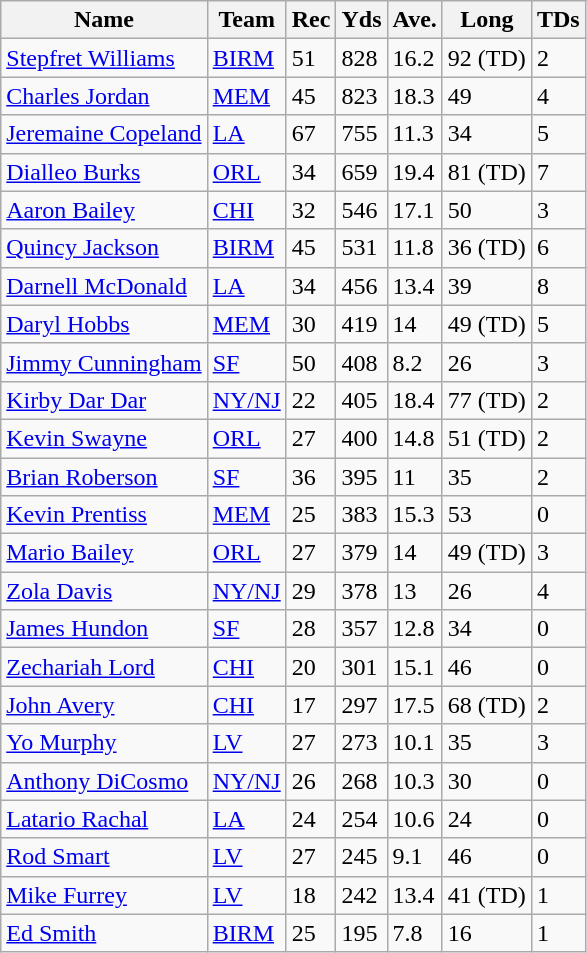<table class="wikitable sortable">
<tr>
<th>Name</th>
<th>Team</th>
<th>Rec</th>
<th>Yds</th>
<th>Ave.</th>
<th>Long</th>
<th>TDs</th>
</tr>
<tr>
<td><a href='#'>Stepfret Williams</a></td>
<td><a href='#'>BIRM</a></td>
<td>51</td>
<td>828</td>
<td>16.2</td>
<td>92 (TD)</td>
<td>2</td>
</tr>
<tr>
<td><a href='#'>Charles Jordan</a></td>
<td><a href='#'>MEM</a></td>
<td>45</td>
<td>823</td>
<td>18.3</td>
<td>49</td>
<td>4</td>
</tr>
<tr>
<td><a href='#'>Jeremaine Copeland</a></td>
<td><a href='#'>LA</a></td>
<td>67</td>
<td>755</td>
<td>11.3</td>
<td>34</td>
<td>5</td>
</tr>
<tr>
<td><a href='#'>Dialleo Burks</a></td>
<td><a href='#'>ORL</a></td>
<td>34</td>
<td>659</td>
<td>19.4</td>
<td>81 (TD)</td>
<td>7</td>
</tr>
<tr>
<td><a href='#'>Aaron Bailey</a></td>
<td><a href='#'>CHI</a></td>
<td>32</td>
<td>546</td>
<td>17.1</td>
<td>50</td>
<td>3</td>
</tr>
<tr>
<td><a href='#'>Quincy Jackson</a></td>
<td><a href='#'>BIRM</a></td>
<td>45</td>
<td>531</td>
<td>11.8</td>
<td>36 (TD)</td>
<td>6</td>
</tr>
<tr>
<td><a href='#'>Darnell McDonald</a></td>
<td><a href='#'>LA</a></td>
<td>34</td>
<td>456</td>
<td>13.4</td>
<td>39</td>
<td>8</td>
</tr>
<tr>
<td><a href='#'>Daryl Hobbs</a></td>
<td><a href='#'>MEM</a></td>
<td>30</td>
<td>419</td>
<td>14</td>
<td>49 (TD)</td>
<td>5</td>
</tr>
<tr>
<td><a href='#'>Jimmy Cunningham</a></td>
<td><a href='#'>SF</a></td>
<td>50</td>
<td>408</td>
<td>8.2</td>
<td>26</td>
<td>3</td>
</tr>
<tr>
<td><a href='#'>Kirby Dar Dar</a></td>
<td><a href='#'>NY/NJ</a></td>
<td>22</td>
<td>405</td>
<td>18.4</td>
<td>77 (TD)</td>
<td>2</td>
</tr>
<tr>
<td><a href='#'>Kevin Swayne</a></td>
<td><a href='#'>ORL</a></td>
<td>27</td>
<td>400</td>
<td>14.8</td>
<td>51 (TD)</td>
<td>2</td>
</tr>
<tr>
<td><a href='#'>Brian Roberson</a></td>
<td><a href='#'>SF</a></td>
<td>36</td>
<td>395</td>
<td>11</td>
<td>35</td>
<td>2</td>
</tr>
<tr>
<td><a href='#'>Kevin Prentiss</a></td>
<td><a href='#'>MEM</a></td>
<td>25</td>
<td>383</td>
<td>15.3</td>
<td>53</td>
<td>0</td>
</tr>
<tr>
<td><a href='#'>Mario Bailey</a></td>
<td><a href='#'>ORL</a></td>
<td>27</td>
<td>379</td>
<td>14</td>
<td>49 (TD)</td>
<td>3</td>
</tr>
<tr>
<td><a href='#'>Zola Davis</a></td>
<td><a href='#'>NY/NJ</a></td>
<td>29</td>
<td>378</td>
<td>13</td>
<td>26</td>
<td>4</td>
</tr>
<tr>
<td><a href='#'>James Hundon</a></td>
<td><a href='#'>SF</a></td>
<td>28</td>
<td>357</td>
<td>12.8</td>
<td>34</td>
<td>0</td>
</tr>
<tr>
<td><a href='#'>Zechariah Lord</a></td>
<td><a href='#'>CHI</a></td>
<td>20</td>
<td>301</td>
<td>15.1</td>
<td>46</td>
<td>0</td>
</tr>
<tr>
<td><a href='#'>John Avery</a></td>
<td><a href='#'>CHI</a></td>
<td>17</td>
<td>297</td>
<td>17.5</td>
<td>68 (TD)</td>
<td>2</td>
</tr>
<tr>
<td><a href='#'>Yo Murphy</a></td>
<td><a href='#'>LV</a></td>
<td>27</td>
<td>273</td>
<td>10.1</td>
<td>35</td>
<td>3</td>
</tr>
<tr>
<td><a href='#'>Anthony DiCosmo</a></td>
<td><a href='#'>NY/NJ</a></td>
<td>26</td>
<td>268</td>
<td>10.3</td>
<td>30</td>
<td>0</td>
</tr>
<tr>
<td><a href='#'>Latario Rachal</a></td>
<td><a href='#'>LA</a></td>
<td>24</td>
<td>254</td>
<td>10.6</td>
<td>24</td>
<td>0</td>
</tr>
<tr>
<td><a href='#'>Rod Smart</a></td>
<td><a href='#'>LV</a></td>
<td>27</td>
<td>245</td>
<td>9.1</td>
<td>46</td>
<td>0</td>
</tr>
<tr>
<td><a href='#'>Mike Furrey</a></td>
<td><a href='#'>LV</a></td>
<td>18</td>
<td>242</td>
<td>13.4</td>
<td>41 (TD)</td>
<td>1</td>
</tr>
<tr>
<td><a href='#'>Ed Smith</a></td>
<td><a href='#'>BIRM</a></td>
<td>25</td>
<td>195</td>
<td>7.8</td>
<td>16</td>
<td>1</td>
</tr>
</table>
